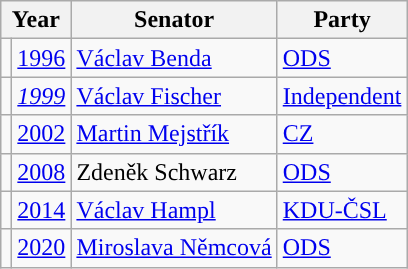<table class="wikitable">
<tr>
<th colspan="2">Year</th>
<th>Senator</th>
<th>Party</th>
</tr>
<tr>
<td style="background-color:"></td>
<td><a href='#'>1996</a></td>
<td><a href='#'>Václav Benda</a></td>
<td><a href='#'>ODS</a></td>
</tr>
<tr>
<td style="background-color:"></td>
<td><em><a href='#'>1999</a></em></td>
<td><a href='#'>Václav Fischer</a></td>
<td><a href='#'>Independent</a></td>
</tr>
<tr>
<td style="background-color:"></td>
<td><a href='#'>2002</a></td>
<td><a href='#'>Martin Mejstřík</a></td>
<td><a href='#'>CZ</a></td>
</tr>
<tr>
<td style="background-color:"></td>
<td><a href='#'>2008</a></td>
<td>Zdeněk Schwarz</td>
<td><a href='#'>ODS</a></td>
</tr>
<tr>
<td style="background-color:"></td>
<td><a href='#'>2014</a></td>
<td><a href='#'>Václav Hampl</a></td>
<td><a href='#'>KDU-ČSL</a></td>
</tr>
<tr>
<td style="background-color:"></td>
<td><a href='#'>2020</a></td>
<td><a href='#'>Miroslava Němcová</a></td>
<td><a href='#'>ODS</a></td>
</tr>
</table>
